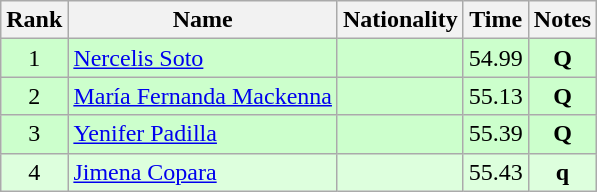<table class="wikitable sortable" style="text-align:center">
<tr>
<th>Rank</th>
<th>Name</th>
<th>Nationality</th>
<th>Time</th>
<th>Notes</th>
</tr>
<tr bgcolor=ccffcc>
<td align=center>1</td>
<td align=left><a href='#'>Nercelis Soto</a></td>
<td align=left></td>
<td>54.99</td>
<td><strong>Q</strong></td>
</tr>
<tr bgcolor=ccffcc>
<td align=center>2</td>
<td align=left><a href='#'>María Fernanda Mackenna</a></td>
<td align=left></td>
<td>55.13</td>
<td><strong>Q</strong></td>
</tr>
<tr bgcolor=ccffcc>
<td align=center>3</td>
<td align=left><a href='#'>Yenifer Padilla</a></td>
<td align=left></td>
<td>55.39</td>
<td><strong>Q</strong></td>
</tr>
<tr bgcolor=ddffdd>
<td align=center>4</td>
<td align=left><a href='#'>Jimena Copara</a></td>
<td align=left></td>
<td>55.43</td>
<td><strong>q</strong></td>
</tr>
</table>
